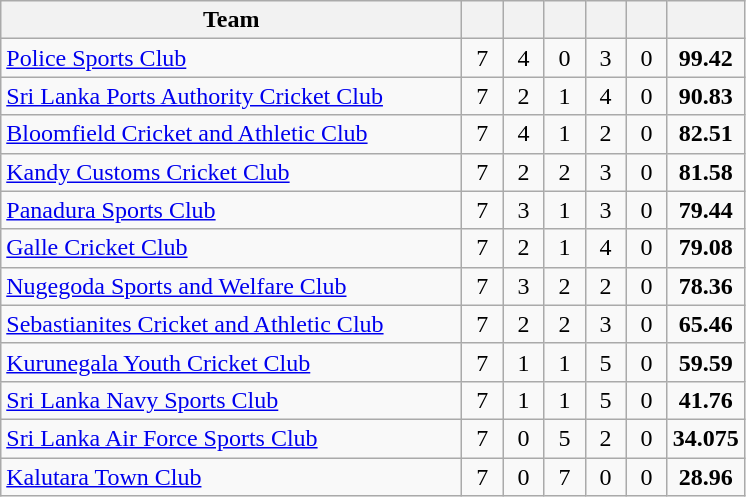<table class="wikitable" style="text-align:center">
<tr>
<th style="width:300px">Team</th>
<th width="20"></th>
<th width="20"></th>
<th width="20"></th>
<th width="20"></th>
<th width="20"></th>
<th width="20"></th>
</tr>
<tr>
<td style="text-align:left"><a href='#'>Police Sports Club</a></td>
<td>7</td>
<td>4</td>
<td>0</td>
<td>3</td>
<td>0</td>
<td><strong>99.42</strong></td>
</tr>
<tr>
<td style="text-align:left"><a href='#'>Sri Lanka Ports Authority Cricket Club</a></td>
<td>7</td>
<td>2</td>
<td>1</td>
<td>4</td>
<td>0</td>
<td><strong>90.83</strong></td>
</tr>
<tr>
<td style="text-align:left"><a href='#'>Bloomfield Cricket and Athletic Club</a></td>
<td>7</td>
<td>4</td>
<td>1</td>
<td>2</td>
<td>0</td>
<td><strong>82.51</strong></td>
</tr>
<tr>
<td style="text-align:left"><a href='#'>Kandy Customs Cricket Club</a></td>
<td>7</td>
<td>2</td>
<td>2</td>
<td>3</td>
<td>0</td>
<td><strong>81.58</strong></td>
</tr>
<tr>
<td style="text-align:left"><a href='#'>Panadura Sports Club</a></td>
<td>7</td>
<td>3</td>
<td>1</td>
<td>3</td>
<td>0</td>
<td><strong>79.44</strong></td>
</tr>
<tr>
<td style="text-align:left"><a href='#'>Galle Cricket Club</a></td>
<td>7</td>
<td>2</td>
<td>1</td>
<td>4</td>
<td>0</td>
<td><strong>79.08</strong></td>
</tr>
<tr>
<td style="text-align:left"><a href='#'>Nugegoda Sports and Welfare Club</a></td>
<td>7</td>
<td>3</td>
<td>2</td>
<td>2</td>
<td>0</td>
<td><strong>78.36</strong></td>
</tr>
<tr>
<td style="text-align:left"><a href='#'>Sebastianites Cricket and Athletic Club</a></td>
<td>7</td>
<td>2</td>
<td>2</td>
<td>3</td>
<td>0</td>
<td><strong>65.46</strong></td>
</tr>
<tr>
<td style="text-align:left"><a href='#'>Kurunegala Youth Cricket Club</a></td>
<td>7</td>
<td>1</td>
<td>1</td>
<td>5</td>
<td>0</td>
<td><strong>59.59</strong></td>
</tr>
<tr>
<td style="text-align:left"><a href='#'>Sri Lanka Navy Sports Club</a></td>
<td>7</td>
<td>1</td>
<td>1</td>
<td>5</td>
<td>0</td>
<td><strong>41.76</strong></td>
</tr>
<tr>
<td style="text-align:left"><a href='#'>Sri Lanka Air Force Sports Club</a></td>
<td>7</td>
<td>0</td>
<td>5</td>
<td>2</td>
<td>0</td>
<td><strong>34.075</strong></td>
</tr>
<tr>
<td style="text-align:left"><a href='#'>Kalutara Town Club</a></td>
<td>7</td>
<td>0</td>
<td>7</td>
<td>0</td>
<td>0</td>
<td><strong>28.96</strong></td>
</tr>
</table>
